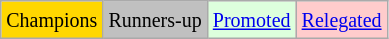<table class="wikitable">
<tr>
<td bgcolor=gold><small>Champions</small></td>
<td bgcolor=silver><small>Runners-up</small></td>
<td bgcolor="#DDFFDD"><small><a href='#'>Promoted</a></small></td>
<td bgcolor="#FFCCCC"><small><a href='#'>Relegated</a></small></td>
</tr>
</table>
